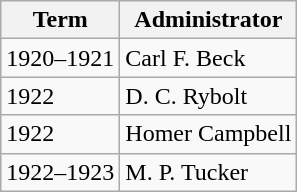<table class="wikitable">
<tr>
<th>Term</th>
<th>Administrator</th>
</tr>
<tr>
<td>1920–1921</td>
<td>Carl F. Beck</td>
</tr>
<tr>
<td>1922</td>
<td>D. C. Rybolt</td>
</tr>
<tr>
<td>1922</td>
<td>Homer Campbell</td>
</tr>
<tr>
<td>1922–1923</td>
<td>M. P. Tucker</td>
</tr>
</table>
